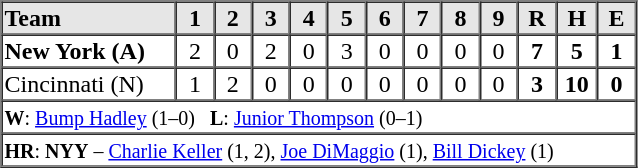<table border=1 cellspacing=0 width=425 style="margin-left:3em;">
<tr style="text-align:center; background-color:#e6e6e6;">
<th align=left width=125>Team</th>
<th width=25>1</th>
<th width=25>2</th>
<th width=25>3</th>
<th width=25>4</th>
<th width=25>5</th>
<th width=25>6</th>
<th width=25>7</th>
<th width=25>8</th>
<th width=25>9</th>
<th width=25>R</th>
<th width=25>H</th>
<th width=25>E</th>
</tr>
<tr style="text-align:center;">
<td align=left><strong>New York (A)</strong></td>
<td>2</td>
<td>0</td>
<td>2</td>
<td>0</td>
<td>3</td>
<td>0</td>
<td>0</td>
<td>0</td>
<td>0</td>
<td><strong>7</strong></td>
<td><strong>5</strong></td>
<td><strong>1</strong></td>
</tr>
<tr style="text-align:center;">
<td align=left>Cincinnati (N)</td>
<td>1</td>
<td>2</td>
<td>0</td>
<td>0</td>
<td>0</td>
<td>0</td>
<td>0</td>
<td>0</td>
<td>0</td>
<td><strong>3</strong></td>
<td><strong>10</strong></td>
<td><strong>0</strong></td>
</tr>
<tr style="text-align:left;">
<td colspan=13><small><strong>W</strong>: <a href='#'>Bump Hadley</a> (1–0)   <strong>L</strong>: <a href='#'>Junior Thompson</a> (0–1)</small></td>
</tr>
<tr style="text-align:left;">
<td colspan=13><small><strong>HR</strong>: <strong>NYY</strong> – <a href='#'>Charlie Keller</a> (1, 2), <a href='#'>Joe DiMaggio</a> (1), <a href='#'>Bill Dickey</a> (1)</small></td>
</tr>
</table>
